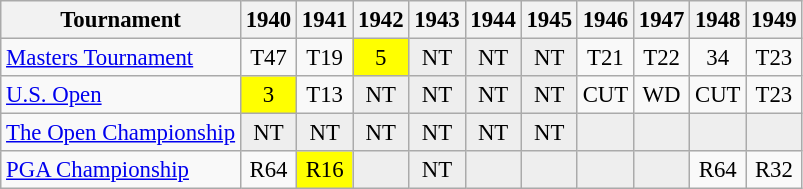<table class="wikitable" style="font-size:95%;text-align:center;">
<tr>
<th>Tournament</th>
<th>1940</th>
<th>1941</th>
<th>1942</th>
<th>1943</th>
<th>1944</th>
<th>1945</th>
<th>1946</th>
<th>1947</th>
<th>1948</th>
<th>1949</th>
</tr>
<tr>
<td align=left><a href='#'>Masters Tournament</a></td>
<td>T47</td>
<td>T19</td>
<td style="background:yellow;">5</td>
<td style="background:#eeeeee;">NT</td>
<td style="background:#eeeeee;">NT</td>
<td style="background:#eeeeee;">NT</td>
<td>T21</td>
<td>T22</td>
<td>34</td>
<td>T23</td>
</tr>
<tr>
<td align=left><a href='#'>U.S. Open</a></td>
<td style="background:yellow;">3</td>
<td>T13</td>
<td style="background:#eeeeee;">NT</td>
<td style="background:#eeeeee;">NT</td>
<td style="background:#eeeeee;">NT</td>
<td style="background:#eeeeee;">NT</td>
<td>CUT</td>
<td>WD</td>
<td>CUT</td>
<td>T23</td>
</tr>
<tr>
<td align=left><a href='#'>The Open Championship</a></td>
<td style="background:#eeeeee;">NT</td>
<td style="background:#eeeeee;">NT</td>
<td style="background:#eeeeee;">NT</td>
<td style="background:#eeeeee;">NT</td>
<td style="background:#eeeeee;">NT</td>
<td style="background:#eeeeee;">NT</td>
<td style="background:#eeeeee;"></td>
<td style="background:#eeeeee;"></td>
<td style="background:#eeeeee;"></td>
<td style="background:#eeeeee;"></td>
</tr>
<tr>
<td align=left><a href='#'>PGA Championship</a></td>
<td>R64</td>
<td style="background:yellow;">R16</td>
<td style="background:#eeeeee;"></td>
<td style="background:#eeeeee;">NT</td>
<td style="background:#eeeeee;"></td>
<td style="background:#eeeeee;"></td>
<td style="background:#eeeeee;"></td>
<td style="background:#eeeeee;"></td>
<td>R64</td>
<td>R32</td>
</tr>
</table>
